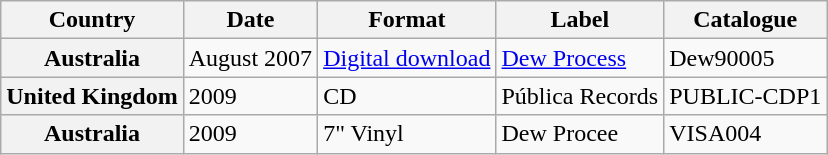<table class="wikitable plainrowheaders">
<tr>
<th scope="col">Country</th>
<th scope="col">Date</th>
<th scope="col">Format</th>
<th scope="col">Label</th>
<th scope="col">Catalogue</th>
</tr>
<tr>
<th scope="row">Australia</th>
<td>August 2007</td>
<td><a href='#'>Digital download</a></td>
<td><a href='#'>Dew Process</a></td>
<td>Dew90005</td>
</tr>
<tr>
<th scope="row">United Kingdom</th>
<td>2009</td>
<td>CD</td>
<td>Pública Records</td>
<td>PUBLIC-CDP1</td>
</tr>
<tr>
<th scope="row">Australia</th>
<td>2009</td>
<td>7" Vinyl</td>
<td>Dew Procee</td>
<td>VISA004</td>
</tr>
</table>
